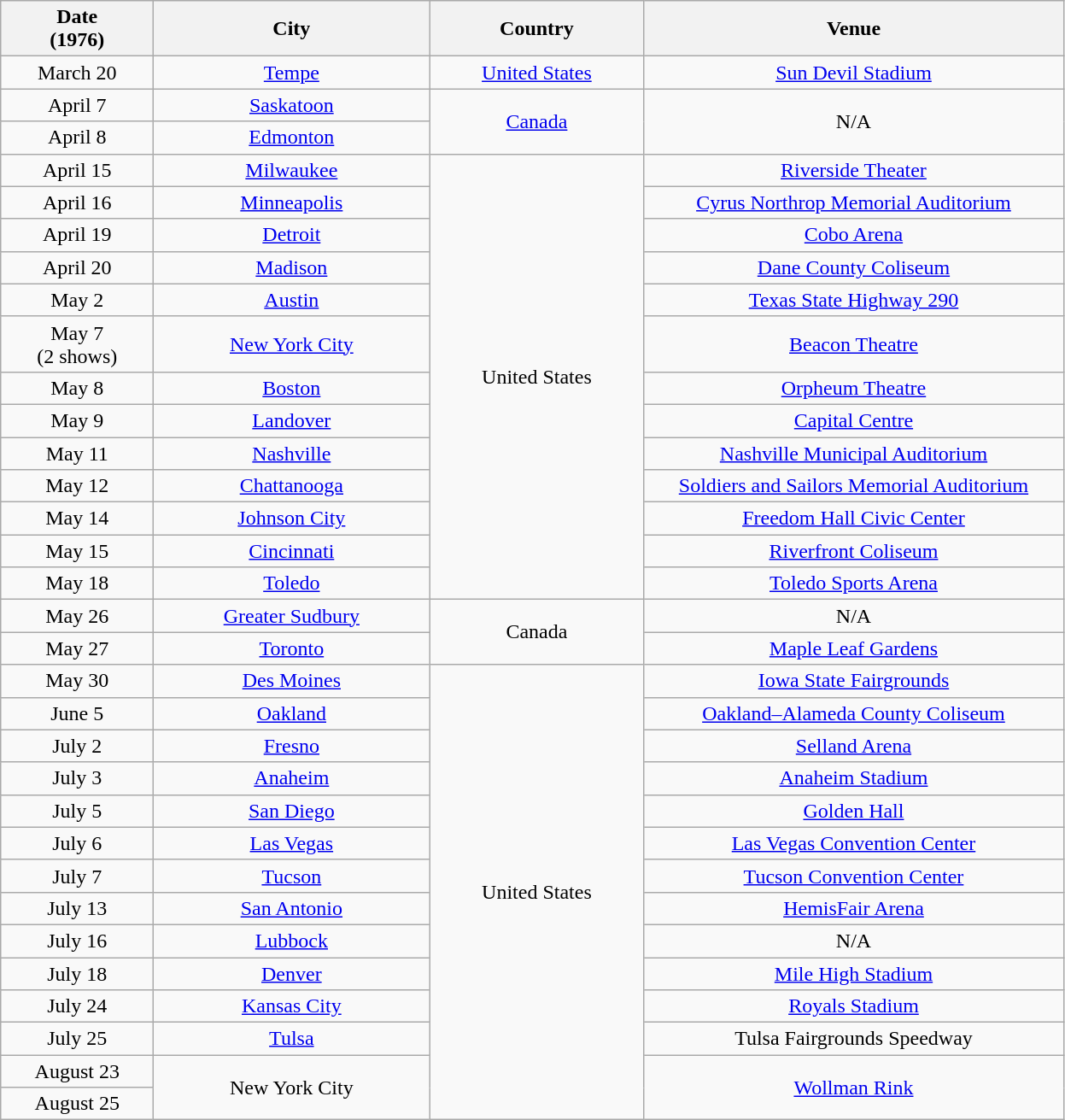<table class="wikitable sortable plainrowheaders" style="text-align:center;">
<tr>
<th scope="col" style="width:7em;">Date<br>(1976)</th>
<th scope="col" style="width:13em;">City</th>
<th scope="col" style="width:10em;">Country</th>
<th scope="col" style="width:20em;">Venue</th>
</tr>
<tr>
<td>March 20</td>
<td><a href='#'>Tempe</a></td>
<td><a href='#'>United States</a></td>
<td><a href='#'>Sun Devil Stadium</a></td>
</tr>
<tr>
<td>April 7</td>
<td><a href='#'>Saskatoon</a></td>
<td rowspan="2"><a href='#'>Canada</a></td>
<td rowspan="2">N/A</td>
</tr>
<tr>
<td>April 8</td>
<td><a href='#'>Edmonton</a></td>
</tr>
<tr>
<td>April 15</td>
<td><a href='#'>Milwaukee</a></td>
<td rowspan="13">United States</td>
<td><a href='#'>Riverside Theater</a></td>
</tr>
<tr>
<td>April 16</td>
<td><a href='#'>Minneapolis</a></td>
<td><a href='#'>Cyrus Northrop Memorial Auditorium</a></td>
</tr>
<tr>
<td>April 19</td>
<td><a href='#'>Detroit</a></td>
<td><a href='#'>Cobo Arena</a></td>
</tr>
<tr>
<td>April 20</td>
<td><a href='#'>Madison</a></td>
<td><a href='#'>Dane County Coliseum</a></td>
</tr>
<tr>
<td>May 2</td>
<td><a href='#'>Austin</a></td>
<td><a href='#'>Texas State Highway 290</a></td>
</tr>
<tr>
<td>May 7<br>(2 shows)</td>
<td><a href='#'>New York City</a></td>
<td><a href='#'>Beacon Theatre</a></td>
</tr>
<tr>
<td>May 8</td>
<td><a href='#'>Boston</a></td>
<td><a href='#'>Orpheum Theatre</a></td>
</tr>
<tr>
<td>May 9</td>
<td><a href='#'>Landover</a></td>
<td><a href='#'>Capital Centre</a></td>
</tr>
<tr>
<td>May 11</td>
<td><a href='#'>Nashville</a></td>
<td><a href='#'>Nashville Municipal Auditorium</a></td>
</tr>
<tr>
<td>May 12</td>
<td><a href='#'>Chattanooga</a></td>
<td><a href='#'>Soldiers and Sailors Memorial Auditorium</a></td>
</tr>
<tr>
<td>May 14</td>
<td><a href='#'>Johnson City</a></td>
<td><a href='#'>Freedom Hall Civic Center</a></td>
</tr>
<tr>
<td>May 15</td>
<td><a href='#'>Cincinnati</a></td>
<td><a href='#'>Riverfront Coliseum</a></td>
</tr>
<tr>
<td>May 18</td>
<td><a href='#'>Toledo</a></td>
<td><a href='#'>Toledo Sports Arena</a></td>
</tr>
<tr>
<td>May 26</td>
<td><a href='#'>Greater Sudbury</a></td>
<td rowspan="2">Canada</td>
<td>N/A</td>
</tr>
<tr>
<td>May 27</td>
<td><a href='#'>Toronto</a></td>
<td><a href='#'>Maple Leaf Gardens</a></td>
</tr>
<tr>
<td>May 30</td>
<td><a href='#'>Des Moines</a></td>
<td rowspan="14">United States</td>
<td><a href='#'>Iowa State Fairgrounds</a></td>
</tr>
<tr>
<td>June 5</td>
<td><a href='#'>Oakland</a></td>
<td><a href='#'>Oakland–Alameda County Coliseum</a></td>
</tr>
<tr>
<td>July 2</td>
<td><a href='#'>Fresno</a></td>
<td><a href='#'>Selland Arena</a></td>
</tr>
<tr>
<td>July 3</td>
<td><a href='#'>Anaheim</a></td>
<td><a href='#'>Anaheim Stadium</a></td>
</tr>
<tr>
<td>July 5</td>
<td><a href='#'>San Diego</a></td>
<td><a href='#'>Golden Hall</a></td>
</tr>
<tr>
<td>July 6</td>
<td><a href='#'>Las Vegas</a></td>
<td><a href='#'>Las Vegas Convention Center</a></td>
</tr>
<tr>
<td>July 7</td>
<td><a href='#'>Tucson</a></td>
<td><a href='#'>Tucson Convention Center</a></td>
</tr>
<tr>
<td>July 13</td>
<td><a href='#'>San Antonio</a></td>
<td><a href='#'>HemisFair Arena</a></td>
</tr>
<tr>
<td>July 16</td>
<td><a href='#'>Lubbock</a></td>
<td>N/A</td>
</tr>
<tr>
<td>July 18</td>
<td><a href='#'>Denver</a></td>
<td><a href='#'>Mile High Stadium</a></td>
</tr>
<tr>
<td>July 24</td>
<td><a href='#'>Kansas City</a></td>
<td><a href='#'>Royals Stadium</a></td>
</tr>
<tr>
<td>July 25</td>
<td><a href='#'>Tulsa</a></td>
<td>Tulsa Fairgrounds Speedway</td>
</tr>
<tr>
<td>August 23</td>
<td rowspan="2">New York City</td>
<td rowspan="2"><a href='#'>Wollman Rink</a></td>
</tr>
<tr>
<td>August 25</td>
</tr>
</table>
